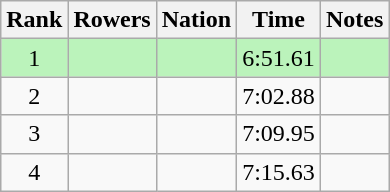<table class="wikitable sortable" style=text-align:center>
<tr>
<th>Rank</th>
<th>Rowers</th>
<th>Nation</th>
<th>Time</th>
<th>Notes</th>
</tr>
<tr bgcolor=bbf3bb>
<td>1</td>
<td align=left></td>
<td align=left></td>
<td>6:51.61</td>
<td></td>
</tr>
<tr>
<td>2</td>
<td align=left></td>
<td align=left></td>
<td>7:02.88</td>
<td></td>
</tr>
<tr>
<td>3</td>
<td align=left></td>
<td align=left></td>
<td>7:09.95</td>
<td></td>
</tr>
<tr>
<td>4</td>
<td align=left></td>
<td align=left></td>
<td>7:15.63</td>
<td></td>
</tr>
</table>
